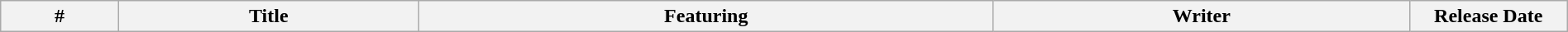<table class="wikitable plainrowheaders" style="width:100%;">
<tr>
<th>#</th>
<th>Title</th>
<th>Featuring</th>
<th>Writer</th>
<th width="120">Release Date<br>
</th>
</tr>
</table>
